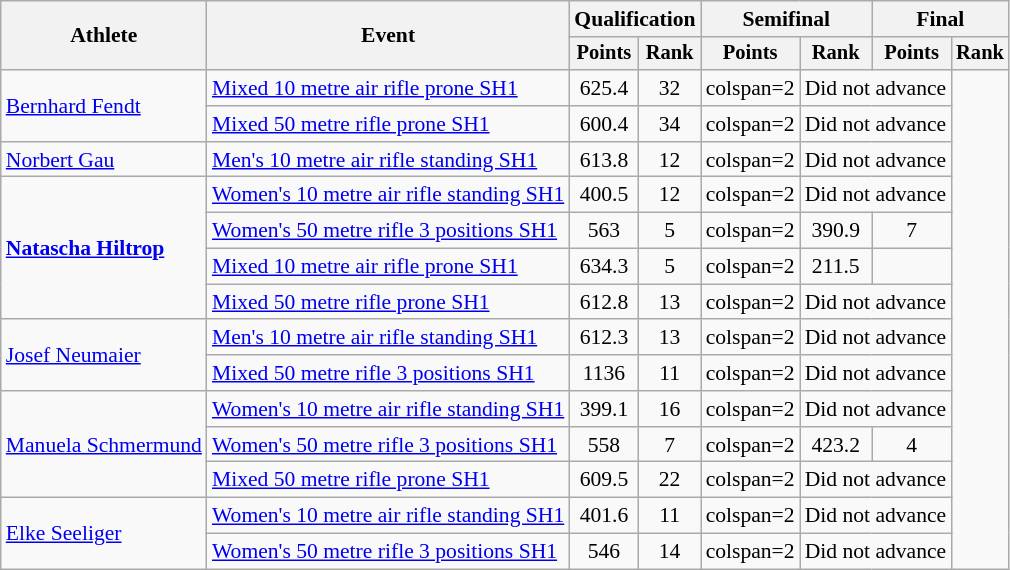<table class="wikitable" style="font-size:90%">
<tr>
<th rowspan="2">Athlete</th>
<th rowspan="2">Event</th>
<th colspan=2>Qualification</th>
<th colspan=2>Semifinal</th>
<th colspan=2>Final</th>
</tr>
<tr style="font-size:95%">
<th>Points</th>
<th>Rank</th>
<th>Points</th>
<th>Rank</th>
<th>Points</th>
<th>Rank</th>
</tr>
<tr align=center>
<td align=left rowspan=2><a href='#'>Bernhard Fendt</a></td>
<td align=left><a href='#'>Mixed 10 metre air rifle prone SH1</a></td>
<td>625.4</td>
<td>32</td>
<td>colspan=2 </td>
<td colspan=2>Did not advance</td>
</tr>
<tr align=center>
<td align=left><a href='#'>Mixed 50 metre rifle prone SH1</a></td>
<td>600.4</td>
<td>34</td>
<td>colspan=2 </td>
<td colspan=2>Did not advance</td>
</tr>
<tr align=center>
<td align=left><a href='#'>Norbert Gau</a></td>
<td align=left><a href='#'>Men's 10 metre air rifle standing SH1</a></td>
<td>613.8</td>
<td>12</td>
<td>colspan=2 </td>
<td colspan=2>Did not advance</td>
</tr>
<tr align=center>
<td align=left rowspan=4><strong><a href='#'>Natascha Hiltrop</a></strong></td>
<td align=left><a href='#'>Women's 10 metre air rifle standing SH1</a></td>
<td>400.5</td>
<td>12</td>
<td>colspan=2 </td>
<td colspan=2>Did not advance</td>
</tr>
<tr align=center>
<td align=left><a href='#'>Women's 50 metre rifle 3 positions SH1</a></td>
<td>563</td>
<td>5</td>
<td>colspan=2 </td>
<td>390.9</td>
<td>7</td>
</tr>
<tr align=center>
<td align=left><a href='#'>Mixed 10 metre air rifle prone SH1</a></td>
<td>634.3</td>
<td>5</td>
<td>colspan=2 </td>
<td>211.5</td>
<td></td>
</tr>
<tr align=center>
<td align=left><a href='#'>Mixed 50 metre rifle prone SH1</a></td>
<td>612.8</td>
<td>13</td>
<td>colspan=2 </td>
<td colspan=2>Did not advance</td>
</tr>
<tr align=center>
<td align=left rowspan=2><a href='#'>Josef Neumaier</a></td>
<td align=left><a href='#'>Men's 10 metre air rifle standing SH1</a></td>
<td>612.3</td>
<td>13</td>
<td>colspan=2 </td>
<td colspan=2>Did not advance</td>
</tr>
<tr align=center>
<td align=left><a href='#'>Mixed 50 metre rifle 3 positions SH1</a></td>
<td>1136</td>
<td>11</td>
<td>colspan=2 </td>
<td colspan=2>Did not advance</td>
</tr>
<tr align=center>
<td align=left rowspan=3><a href='#'>Manuela Schmermund</a></td>
<td align=left><a href='#'>Women's 10 metre air rifle standing SH1</a></td>
<td>399.1</td>
<td>16</td>
<td>colspan=2 </td>
<td colspan=2>Did not advance</td>
</tr>
<tr align=center>
<td align=left><a href='#'>Women's 50 metre rifle 3 positions SH1</a></td>
<td>558</td>
<td>7</td>
<td>colspan=2 </td>
<td>423.2</td>
<td>4</td>
</tr>
<tr align=center>
<td align=left><a href='#'>Mixed 50 metre rifle prone SH1</a></td>
<td>609.5</td>
<td>22</td>
<td>colspan=2 </td>
<td colspan=2>Did not advance</td>
</tr>
<tr align=center>
<td align=left rowspan=2><a href='#'>Elke Seeliger</a></td>
<td align=left><a href='#'>Women's 10 metre air rifle standing SH1</a></td>
<td>401.6</td>
<td>11</td>
<td>colspan=2 </td>
<td colspan=2>Did not advance</td>
</tr>
<tr align=center>
<td align=left><a href='#'>Women's 50 metre rifle 3 positions SH1</a></td>
<td>546</td>
<td>14</td>
<td>colspan=2 </td>
<td colspan=2>Did not advance</td>
</tr>
</table>
